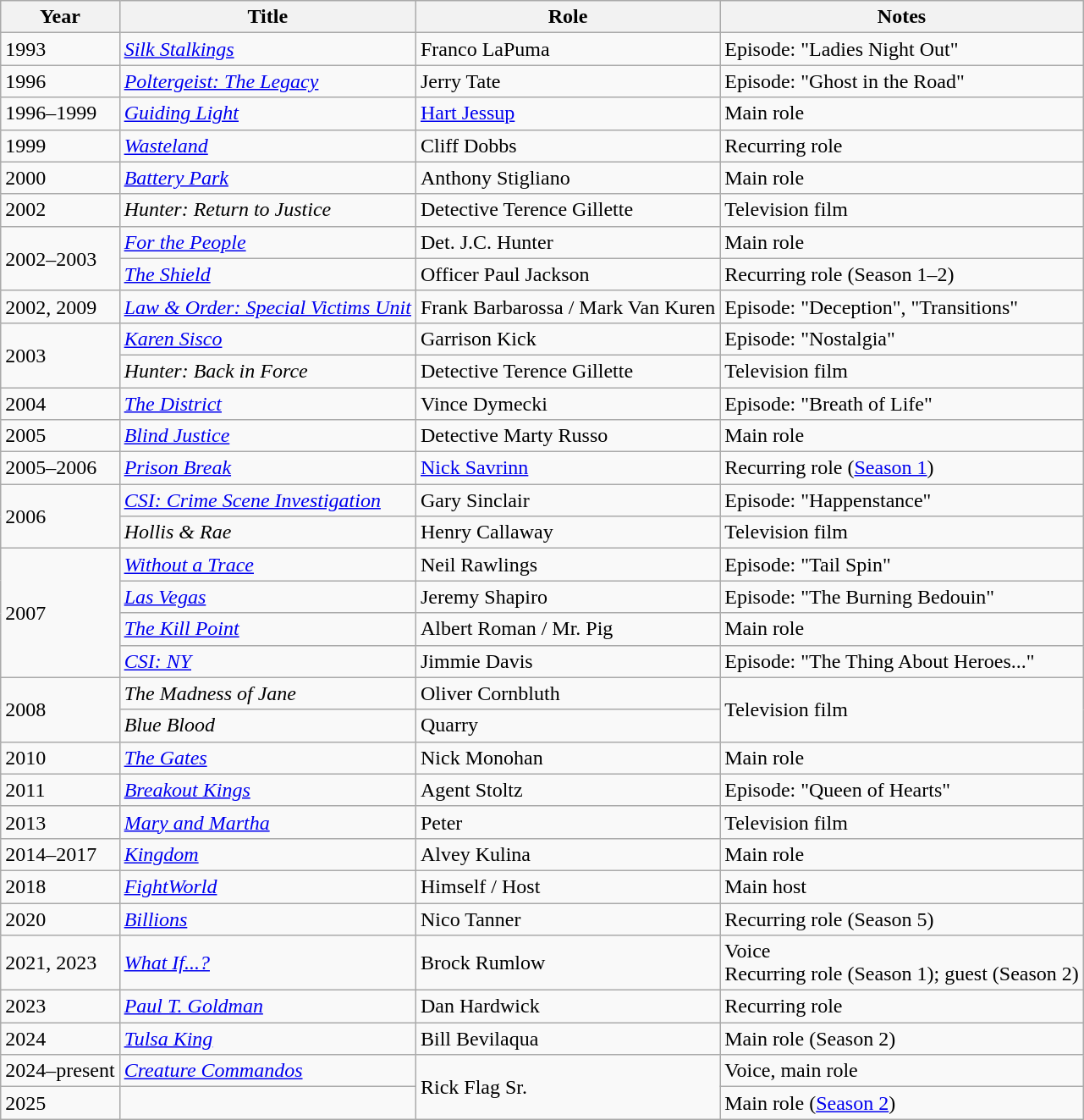<table class="wikitable plainrowheaders sortable" style="margin-right: 0;">
<tr>
<th>Year</th>
<th>Title</th>
<th>Role</th>
<th>Notes</th>
</tr>
<tr>
<td>1993</td>
<td><em><a href='#'>Silk Stalkings</a></em></td>
<td>Franco LaPuma</td>
<td>Episode: "Ladies Night Out"</td>
</tr>
<tr>
<td>1996</td>
<td><em><a href='#'>Poltergeist: The Legacy</a></em></td>
<td>Jerry Tate</td>
<td>Episode: "Ghost in the Road"</td>
</tr>
<tr>
<td>1996–1999</td>
<td><em><a href='#'>Guiding Light</a></em></td>
<td><a href='#'>Hart Jessup</a></td>
<td>Main role</td>
</tr>
<tr>
<td>1999</td>
<td><em><a href='#'>Wasteland</a></em></td>
<td>Cliff Dobbs</td>
<td>Recurring role</td>
</tr>
<tr>
<td>2000</td>
<td><em><a href='#'>Battery Park</a></em></td>
<td>Anthony Stigliano</td>
<td>Main role</td>
</tr>
<tr>
<td>2002</td>
<td><em>Hunter: Return to Justice</em></td>
<td>Detective Terence Gillette</td>
<td>Television film</td>
</tr>
<tr>
<td rowspan="2">2002–2003</td>
<td><em><a href='#'>For the People</a></em></td>
<td>Det. J.C. Hunter</td>
<td>Main role</td>
</tr>
<tr>
<td><em><a href='#'>The Shield</a></em></td>
<td>Officer Paul Jackson</td>
<td>Recurring role (Season 1–2)</td>
</tr>
<tr>
<td>2002, 2009</td>
<td><em><a href='#'>Law & Order: Special Victims Unit</a></em></td>
<td>Frank Barbarossa / Mark Van Kuren</td>
<td>Episode: "Deception", "Transitions"</td>
</tr>
<tr>
<td rowspan="2">2003</td>
<td><em><a href='#'>Karen Sisco</a></em></td>
<td>Garrison Kick</td>
<td>Episode: "Nostalgia"</td>
</tr>
<tr>
<td><em>Hunter: Back in Force</em></td>
<td>Detective Terence Gillette</td>
<td>Television film</td>
</tr>
<tr>
<td>2004</td>
<td><em><a href='#'>The District</a></em></td>
<td>Vince Dymecki</td>
<td>Episode: "Breath of Life"</td>
</tr>
<tr>
<td>2005</td>
<td><em><a href='#'>Blind Justice</a></em></td>
<td>Detective Marty Russo</td>
<td>Main role</td>
</tr>
<tr>
<td>2005–2006</td>
<td><em><a href='#'>Prison Break</a></em></td>
<td><a href='#'>Nick Savrinn</a></td>
<td>Recurring role (<a href='#'>Season 1</a>)</td>
</tr>
<tr>
<td rowspan="2">2006</td>
<td><em><a href='#'>CSI: Crime Scene Investigation</a></em></td>
<td>Gary Sinclair</td>
<td>Episode: "Happenstance"</td>
</tr>
<tr>
<td><em>Hollis & Rae</em></td>
<td>Henry Callaway</td>
<td>Television film</td>
</tr>
<tr>
<td rowspan="4">2007</td>
<td><em><a href='#'>Without a Trace</a></em></td>
<td>Neil Rawlings</td>
<td>Episode: "Tail Spin"</td>
</tr>
<tr>
<td><em><a href='#'>Las Vegas</a></em></td>
<td>Jeremy Shapiro</td>
<td>Episode: "The Burning Bedouin"</td>
</tr>
<tr>
<td><em><a href='#'>The Kill Point</a></em></td>
<td>Albert Roman / Mr. Pig</td>
<td>Main role</td>
</tr>
<tr>
<td><em><a href='#'>CSI: NY</a></em></td>
<td>Jimmie Davis</td>
<td>Episode: "The Thing About Heroes..."</td>
</tr>
<tr>
<td rowspan="2">2008</td>
<td><em>The Madness of Jane</em></td>
<td>Oliver Cornbluth</td>
<td rowspan="2">Television film</td>
</tr>
<tr>
<td><em>Blue Blood</em></td>
<td>Quarry</td>
</tr>
<tr>
<td>2010</td>
<td><em><a href='#'>The Gates</a></em></td>
<td>Nick Monohan</td>
<td>Main role</td>
</tr>
<tr>
<td>2011</td>
<td><em><a href='#'>Breakout Kings</a></em></td>
<td>Agent Stoltz</td>
<td>Episode: "Queen of Hearts"</td>
</tr>
<tr>
<td>2013</td>
<td><em><a href='#'>Mary and Martha</a></em></td>
<td>Peter</td>
<td>Television film</td>
</tr>
<tr>
<td>2014–2017</td>
<td><em><a href='#'>Kingdom</a></em></td>
<td>Alvey Kulina</td>
<td>Main role</td>
</tr>
<tr>
<td>2018</td>
<td><em><a href='#'>FightWorld</a></em></td>
<td>Himself / Host</td>
<td>Main host</td>
</tr>
<tr>
<td>2020</td>
<td><em><a href='#'>Billions</a></em></td>
<td>Nico Tanner</td>
<td>Recurring role (Season 5)</td>
</tr>
<tr>
<td>2021, 2023</td>
<td><em><a href='#'>What If...?</a></em></td>
<td>Brock Rumlow</td>
<td>Voice<br>Recurring role (Season 1); guest (Season 2)</td>
</tr>
<tr>
<td>2023</td>
<td><em><a href='#'>Paul T. Goldman</a></em></td>
<td>Dan Hardwick</td>
<td>Recurring role</td>
</tr>
<tr>
<td>2024</td>
<td><em><a href='#'>Tulsa King</a></em></td>
<td>Bill Bevilaqua</td>
<td>Main role (Season 2)</td>
</tr>
<tr>
<td>2024–present</td>
<td><em><a href='#'>Creature Commandos</a></em></td>
<td rowspan="2">Rick Flag Sr.</td>
<td>Voice, main role</td>
</tr>
<tr>
<td>2025</td>
<td></td>
<td>Main role (<a href='#'>Season 2</a>)</td>
</tr>
</table>
